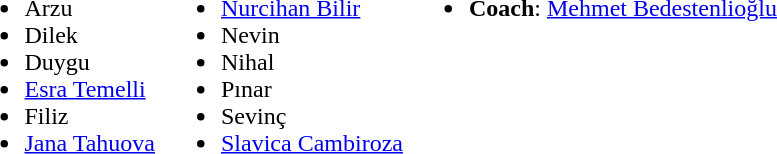<table>
<tr valign="top">
<td><br><ul><li> Arzu</li><li> Dilek</li><li> Duygu</li><li> <a href='#'>Esra Temelli</a></li><li> Filiz</li><li> <a href='#'>Jana Tahuova</a></li></ul></td>
<td><br><ul><li> <a href='#'>Nurcihan Bilir</a></li><li> Nevin</li><li> Nihal</li><li> Pınar</li><li> Sevinç</li><li> <a href='#'>Slavica Cambiroza</a></li></ul></td>
<td><br><ul><li><strong>Coach</strong>:  <a href='#'>Mehmet Bedestenlioğlu</a></li></ul></td>
</tr>
</table>
